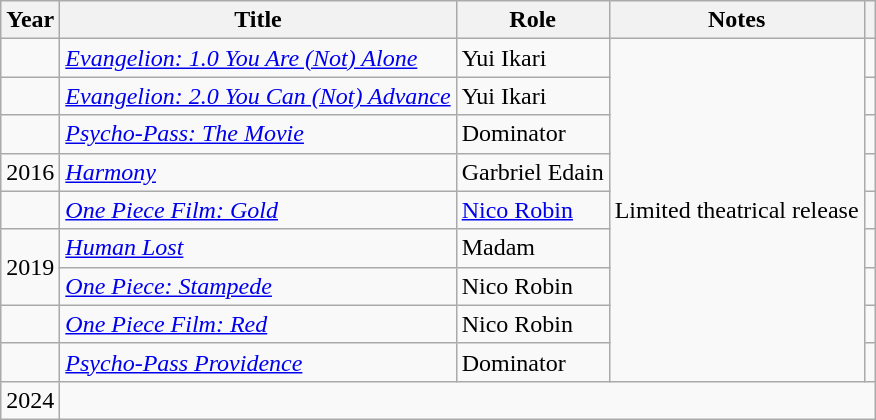<table class="wikitable sortable plainrowheaders">
<tr>
<th>Year</th>
<th>Title</th>
<th>Role</th>
<th class="unsortable">Notes</th>
<th class="unsortable"></th>
</tr>
<tr>
<td></td>
<td><em><a href='#'>Evangelion: 1.0 You Are (Not) Alone</a></em></td>
<td>Yui Ikari</td>
<td rowspan="9">Limited theatrical release</td>
<td></td>
</tr>
<tr>
<td></td>
<td><em><a href='#'>Evangelion: 2.0 You Can (Not) Advance</a></em></td>
<td>Yui Ikari</td>
<td></td>
</tr>
<tr>
<td></td>
<td><em><a href='#'>Psycho-Pass: The Movie</a></em></td>
<td>Dominator</td>
<td></td>
</tr>
<tr>
<td>2016</td>
<td><em><a href='#'>Harmony</a></em></td>
<td>Garbriel Edain</td>
<td></td>
</tr>
<tr>
<td></td>
<td><em><a href='#'>One Piece Film: Gold</a></em></td>
<td><a href='#'>Nico Robin</a></td>
<td></td>
</tr>
<tr>
<td rowspan="2">2019</td>
<td><em><a href='#'>Human Lost</a></em></td>
<td>Madam</td>
<td></td>
</tr>
<tr>
<td><em><a href='#'>One Piece: Stampede</a></em></td>
<td>Nico Robin</td>
<td></td>
</tr>
<tr>
<td></td>
<td><em><a href='#'>One Piece Film: Red</a></em></td>
<td>Nico Robin</td>
<td></td>
</tr>
<tr>
<td></td>
<td><em><a href='#'>Psycho-Pass Providence</a></em></td>
<td>Dominator</td>
<td></td>
</tr>
<tr>
<td>2024</td>
</tr>
</table>
